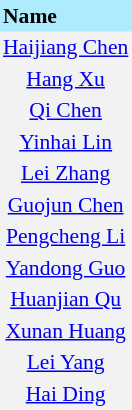<table border=0 cellpadding=2 cellspacing=0  |- bgcolor=#F2F2F2 style="text-align:center; font-size:90%;">
<tr bgcolor=#ADEBFD>
<th align=left>Name</th>
</tr>
<tr>
<td><a href='#'>Haijiang Chen</a></td>
</tr>
<tr>
<td><a href='#'>Hang Xu</a></td>
</tr>
<tr>
<td><a href='#'>Qi Chen</a></td>
</tr>
<tr>
<td><a href='#'>Yinhai Lin</a></td>
</tr>
<tr>
<td><a href='#'>Lei Zhang</a></td>
</tr>
<tr>
<td><a href='#'>Guojun Chen</a></td>
</tr>
<tr>
<td><a href='#'>Pengcheng Li</a></td>
</tr>
<tr>
<td><a href='#'>Yandong Guo</a></td>
</tr>
<tr>
<td><a href='#'>Huanjian Qu</a></td>
</tr>
<tr>
<td><a href='#'>Xunan Huang</a></td>
</tr>
<tr>
<td><a href='#'>Lei Yang</a></td>
</tr>
<tr>
<td><a href='#'>Hai Ding</a></td>
</tr>
</table>
